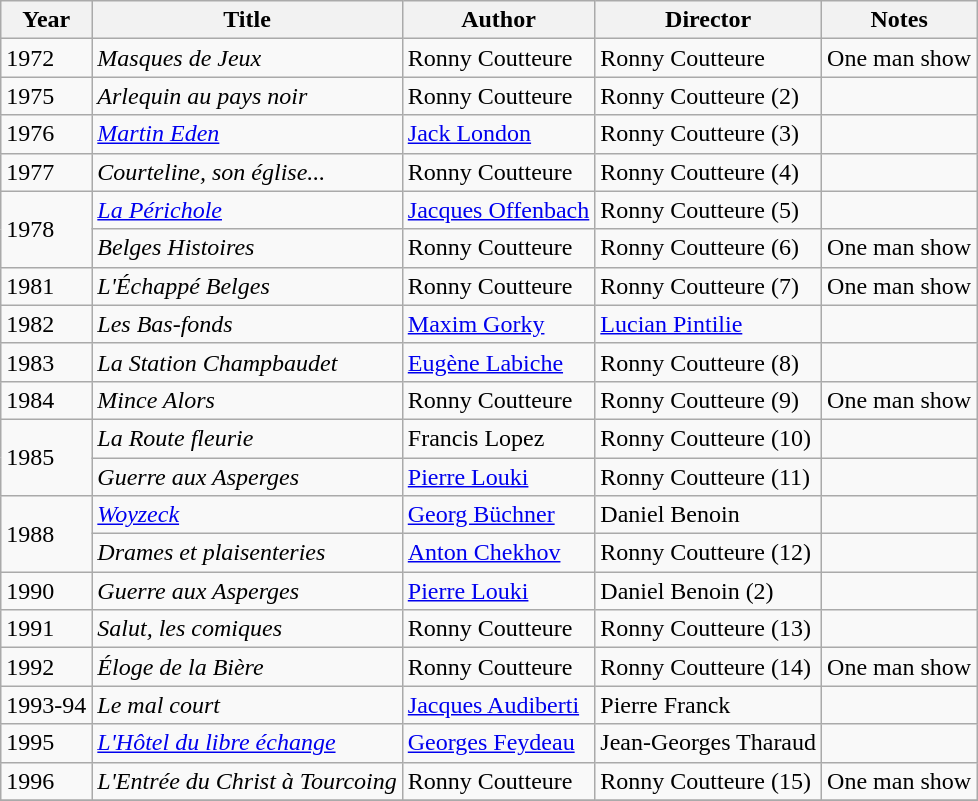<table class="wikitable">
<tr>
<th>Year</th>
<th>Title</th>
<th>Author</th>
<th>Director</th>
<th>Notes</th>
</tr>
<tr>
<td>1972</td>
<td><em>Masques de Jeux</em></td>
<td>Ronny Coutteure</td>
<td>Ronny Coutteure</td>
<td>One man show</td>
</tr>
<tr>
<td>1975</td>
<td><em>Arlequin au pays noir</em></td>
<td>Ronny Coutteure</td>
<td>Ronny Coutteure (2)</td>
<td></td>
</tr>
<tr>
<td>1976</td>
<td><em><a href='#'>Martin Eden</a></em></td>
<td><a href='#'>Jack London</a></td>
<td>Ronny Coutteure (3)</td>
<td></td>
</tr>
<tr>
<td>1977</td>
<td><em>Courteline, son église...</em></td>
<td>Ronny Coutteure</td>
<td>Ronny Coutteure (4)</td>
<td></td>
</tr>
<tr>
<td rowspan=2>1978</td>
<td><em><a href='#'>La Périchole</a></em></td>
<td><a href='#'>Jacques Offenbach</a></td>
<td>Ronny Coutteure (5)</td>
<td></td>
</tr>
<tr>
<td><em>Belges Histoires</em></td>
<td>Ronny Coutteure</td>
<td>Ronny Coutteure (6)</td>
<td>One man show</td>
</tr>
<tr>
<td>1981</td>
<td><em>L'Échappé Belges</em></td>
<td>Ronny Coutteure</td>
<td>Ronny Coutteure (7)</td>
<td>One man show</td>
</tr>
<tr>
<td>1982</td>
<td><em>Les Bas-fonds</em></td>
<td><a href='#'>Maxim Gorky</a></td>
<td><a href='#'>Lucian Pintilie</a></td>
<td></td>
</tr>
<tr>
<td>1983</td>
<td><em>La Station Champbaudet</em></td>
<td><a href='#'>Eugène Labiche</a></td>
<td>Ronny Coutteure (8)</td>
<td></td>
</tr>
<tr>
<td>1984</td>
<td><em>Mince Alors</em></td>
<td>Ronny Coutteure</td>
<td>Ronny Coutteure (9)</td>
<td>One man show</td>
</tr>
<tr>
<td rowspan=2>1985</td>
<td><em>La Route fleurie</em></td>
<td>Francis Lopez</td>
<td>Ronny Coutteure (10)</td>
<td></td>
</tr>
<tr>
<td><em>Guerre aux Asperges</em></td>
<td><a href='#'>Pierre Louki</a></td>
<td>Ronny Coutteure (11)</td>
<td></td>
</tr>
<tr>
<td rowspan=2>1988</td>
<td><em><a href='#'>Woyzeck</a></em></td>
<td><a href='#'>Georg Büchner</a></td>
<td>Daniel Benoin</td>
<td></td>
</tr>
<tr>
<td><em>Drames et plaisenteries</em></td>
<td><a href='#'>Anton Chekhov</a></td>
<td>Ronny Coutteure (12)</td>
<td></td>
</tr>
<tr>
<td>1990</td>
<td><em>Guerre aux Asperges</em></td>
<td><a href='#'>Pierre Louki</a></td>
<td>Daniel Benoin (2)</td>
<td></td>
</tr>
<tr>
<td>1991</td>
<td><em>Salut, les comiques</em></td>
<td>Ronny Coutteure</td>
<td>Ronny Coutteure (13)</td>
<td></td>
</tr>
<tr>
<td>1992</td>
<td><em>Éloge de la Bière</em></td>
<td>Ronny Coutteure</td>
<td>Ronny Coutteure (14)</td>
<td>One man show</td>
</tr>
<tr>
<td>1993-94</td>
<td><em>Le mal court</em></td>
<td><a href='#'>Jacques Audiberti</a></td>
<td>Pierre Franck</td>
<td></td>
</tr>
<tr>
<td>1995</td>
<td><em><a href='#'>L'Hôtel du libre échange</a></em></td>
<td><a href='#'>Georges Feydeau</a></td>
<td>Jean-Georges Tharaud</td>
<td></td>
</tr>
<tr>
<td>1996</td>
<td><em>L'Entrée du Christ à Tourcoing</em></td>
<td>Ronny Coutteure</td>
<td>Ronny Coutteure (15)</td>
<td>One man show</td>
</tr>
<tr>
</tr>
</table>
